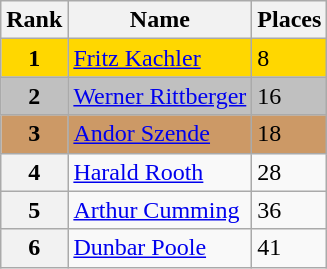<table class="wikitable">
<tr>
<th>Rank</th>
<th>Name</th>
<th>Places</th>
</tr>
<tr bgcolor=gold>
<td align=center><strong>1</strong></td>
<td> <a href='#'>Fritz Kachler</a></td>
<td>8</td>
</tr>
<tr bgcolor=silver>
<td align=center><strong>2</strong></td>
<td> <a href='#'>Werner Rittberger</a></td>
<td>16</td>
</tr>
<tr bgcolor=cc9966>
<td align=center><strong>3</strong></td>
<td> <a href='#'>Andor Szende</a></td>
<td>18</td>
</tr>
<tr>
<th>4</th>
<td> <a href='#'>Harald Rooth</a></td>
<td>28</td>
</tr>
<tr>
<th>5</th>
<td> <a href='#'>Arthur Cumming</a></td>
<td>36</td>
</tr>
<tr>
<th>6</th>
<td> <a href='#'>Dunbar Poole</a></td>
<td>41</td>
</tr>
</table>
